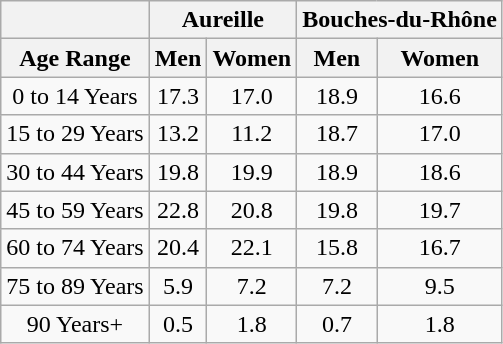<table class="wikitable" style="text-align:center;">
<tr>
<th></th>
<th colspan=2>Aureille</th>
<th colspan=2>Bouches-du-Rhône</th>
</tr>
<tr>
<th>Age Range</th>
<th>Men</th>
<th>Women</th>
<th>Men</th>
<th>Women</th>
</tr>
<tr>
<td>0 to 14 Years</td>
<td>17.3</td>
<td>17.0</td>
<td>18.9</td>
<td>16.6</td>
</tr>
<tr>
<td>15 to 29 Years</td>
<td>13.2</td>
<td>11.2</td>
<td>18.7</td>
<td>17.0</td>
</tr>
<tr>
<td>30 to 44 Years</td>
<td>19.8</td>
<td>19.9</td>
<td>18.9</td>
<td>18.6</td>
</tr>
<tr>
<td>45 to 59 Years</td>
<td>22.8</td>
<td>20.8</td>
<td>19.8</td>
<td>19.7</td>
</tr>
<tr>
<td>60 to 74 Years</td>
<td>20.4</td>
<td>22.1</td>
<td>15.8</td>
<td>16.7</td>
</tr>
<tr>
<td>75 to 89 Years</td>
<td>5.9</td>
<td>7.2</td>
<td>7.2</td>
<td>9.5</td>
</tr>
<tr>
<td>90 Years+</td>
<td>0.5</td>
<td>1.8</td>
<td>0.7</td>
<td>1.8</td>
</tr>
</table>
